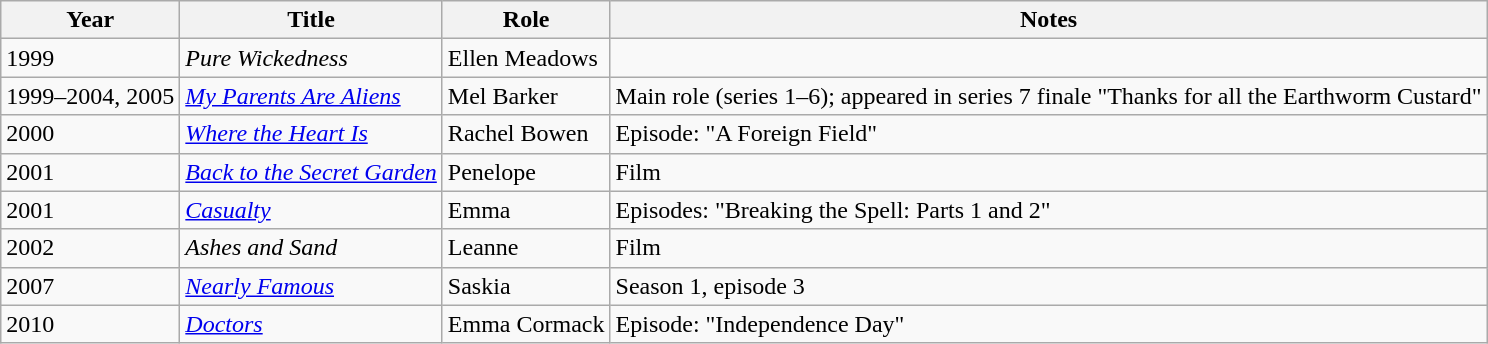<table class="wikitable">
<tr>
<th>Year</th>
<th>Title</th>
<th>Role</th>
<th>Notes</th>
</tr>
<tr>
<td>1999</td>
<td><em>Pure Wickedness</em></td>
<td>Ellen Meadows</td>
<td></td>
</tr>
<tr>
<td>1999–2004, 2005</td>
<td><em><a href='#'>My Parents Are Aliens</a></em></td>
<td>Mel Barker</td>
<td>Main role (series 1–6); appeared in series 7 finale "Thanks for all the Earthworm Custard"</td>
</tr>
<tr>
<td>2000</td>
<td><em><a href='#'>Where the Heart Is</a></em></td>
<td>Rachel Bowen</td>
<td>Episode: "A Foreign Field"</td>
</tr>
<tr>
<td>2001</td>
<td><em><a href='#'>Back to the Secret Garden</a></em></td>
<td>Penelope</td>
<td>Film</td>
</tr>
<tr>
<td>2001</td>
<td><em><a href='#'>Casualty</a></em></td>
<td>Emma</td>
<td>Episodes: "Breaking the Spell: Parts 1 and 2"</td>
</tr>
<tr>
<td>2002</td>
<td><em>Ashes and Sand</em></td>
<td>Leanne</td>
<td>Film</td>
</tr>
<tr>
<td>2007</td>
<td><em><a href='#'>Nearly Famous</a></em></td>
<td>Saskia</td>
<td>Season 1, episode 3</td>
</tr>
<tr>
<td>2010</td>
<td><em><a href='#'>Doctors</a></em></td>
<td>Emma Cormack</td>
<td>Episode: "Independence Day"</td>
</tr>
</table>
